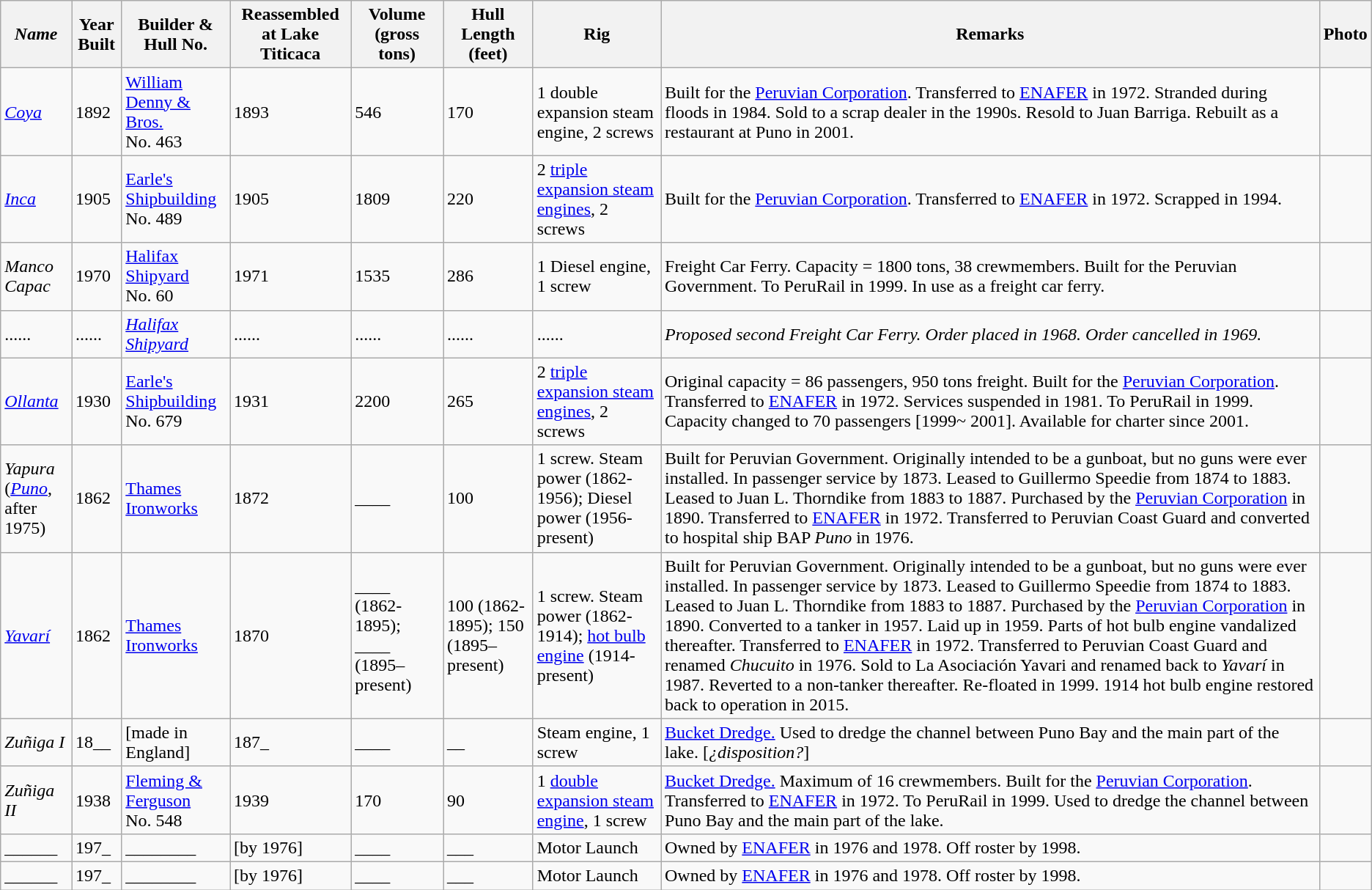<table class="wikitable">
<tr>
<th><em>Name</em></th>
<th>Year Built</th>
<th>Builder & Hull No.</th>
<th>Reassembled at Lake Titicaca</th>
<th>Volume (gross tons)</th>
<th>Hull Length (feet)</th>
<th>Rig</th>
<th>Remarks</th>
<th>Photo</th>
</tr>
<tr>
<td><a href='#'><em>Coya</em></a></td>
<td>1892</td>
<td><a href='#'>William Denny & Bros.</a><br>No. 463</td>
<td>1893</td>
<td>546</td>
<td>170</td>
<td>1 double expansion steam engine, 2 screws</td>
<td>Built for the <a href='#'>Peruvian Corporation</a>.  Transferred to <a href='#'>ENAFER</a> in 1972.  Stranded during floods in 1984.  Sold to a scrap dealer in the 1990s.  Resold to Juan Barriga.  Rebuilt as a restaurant at Puno in 2001.</td>
<td></td>
</tr>
<tr>
<td><a href='#'><em>Inca</em></a></td>
<td>1905</td>
<td><a href='#'>Earle's Shipbuilding</a><br>No. 489</td>
<td>1905</td>
<td>1809</td>
<td>220</td>
<td>2 <a href='#'>triple expansion steam engines</a>, 2 screws</td>
<td>Built for the <a href='#'>Peruvian Corporation</a>.  Transferred to <a href='#'>ENAFER</a> in 1972.  Scrapped in 1994.</td>
<td></td>
</tr>
<tr>
<td><em>Manco Capac</em></td>
<td>1970</td>
<td><a href='#'>Halifax Shipyard</a><br>No. 60</td>
<td>1971</td>
<td>1535</td>
<td>286</td>
<td>1 Diesel engine, 1 screw</td>
<td>Freight Car Ferry.  Capacity = 1800 tons, 38 crewmembers.  Built for the Peruvian Government.  To PeruRail in 1999.  In use as a freight car ferry.</td>
<td></td>
</tr>
<tr>
<td>......</td>
<td>......</td>
<td><em><a href='#'>Halifax Shipyard</a></em></td>
<td>......</td>
<td>......</td>
<td>......</td>
<td>......</td>
<td><em>Proposed second Freight Car Ferry.  Order placed in 1968.  Order cancelled in 1969. </em></td>
<td></td>
</tr>
<tr>
<td><a href='#'><em>Ollanta</em></a></td>
<td>1930</td>
<td><a href='#'>Earle's Shipbuilding</a><br>No. 679</td>
<td>1931</td>
<td>2200</td>
<td>265</td>
<td>2 <a href='#'>triple expansion steam engines</a>, 2 screws</td>
<td>Original capacity = 86 passengers, 950 tons freight.  Built for the <a href='#'>Peruvian Corporation</a>.  Transferred to <a href='#'>ENAFER</a> in 1972.  Services suspended in 1981.  To PeruRail in 1999.  Capacity changed to 70 passengers [1999~ 2001].  Available for charter since 2001.</td>
<td></td>
</tr>
<tr>
<td><em>Yapura</em><br>(<a href='#'><em>Puno</em></a>, after 1975)</td>
<td>1862</td>
<td><a href='#'>Thames Ironworks</a></td>
<td>1872</td>
<td>____</td>
<td>100</td>
<td>1 screw.  Steam power (1862-1956); Diesel power (1956-present)</td>
<td>Built for Peruvian Government.  Originally intended to be a gunboat, but no guns were ever installed.  In passenger service by 1873.  Leased to Guillermo Speedie from 1874 to 1883.  Leased to Juan L. Thorndike from 1883 to 1887.  Purchased by the <a href='#'>Peruvian Corporation</a> in 1890.  Transferred to <a href='#'>ENAFER</a> in 1972.  Transferred to Peruvian Coast Guard and converted to hospital ship BAP <em>Puno</em> in 1976.</td>
<td></td>
</tr>
<tr>
<td><a href='#'><em>Yavarí</em></a></td>
<td>1862</td>
<td><a href='#'>Thames Ironworks</a></td>
<td>1870</td>
<td>____ (1862-1895); ____  (1895–present)</td>
<td>100 (1862-1895); 150 (1895–present)</td>
<td>1 screw.  Steam power (1862-1914); <a href='#'>hot bulb engine</a> (1914-present)</td>
<td>Built for Peruvian Government.  Originally intended to be a gunboat, but no guns were ever installed.  In passenger service by 1873.  Leased to Guillermo Speedie from 1874 to 1883.  Leased to Juan L. Thorndike from 1883 to 1887.  Purchased by the <a href='#'>Peruvian Corporation</a> in 1890.  Converted to a tanker in 1957.  Laid up in 1959.  Parts of hot bulb engine vandalized thereafter.  Transferred to <a href='#'>ENAFER</a> in 1972.  Transferred to Peruvian Coast Guard and renamed <em>Chucuito</em> in 1976.  Sold to La Asociación Yavari and renamed back to <em>Yavarí</em> in 1987.  Reverted to a non-tanker thereafter.  Re-floated in 1999.  1914 hot bulb engine restored back to operation in 2015.</td>
<td></td>
</tr>
<tr>
<td><em>Zuñiga I</em></td>
<td>18__</td>
<td>[made in England]</td>
<td>187_</td>
<td>____</td>
<td>__</td>
<td>Steam engine, 1 screw</td>
<td><a href='#'>Bucket Dredge.</a>  Used to dredge the channel between Puno Bay and the main part of the lake.  [<em>¿disposition?</em>]</td>
<td></td>
</tr>
<tr>
<td><em>Zuñiga II</em></td>
<td>1938</td>
<td><a href='#'>Fleming & Ferguson</a><br>No. 548</td>
<td>1939</td>
<td>170</td>
<td>90</td>
<td>1 <a href='#'>double expansion steam engine</a>, 1 screw</td>
<td><a href='#'>Bucket Dredge.</a>  Maximum of 16 crewmembers.  Built for the <a href='#'>Peruvian Corporation</a>.  Transferred to <a href='#'>ENAFER</a> in 1972.  To PeruRail in 1999.  Used to dredge the channel between Puno Bay and the main part of the lake.</td>
<td></td>
</tr>
<tr>
<td>______</td>
<td>197_</td>
<td>________</td>
<td>[by 1976]</td>
<td>____</td>
<td>___</td>
<td>Motor Launch</td>
<td>Owned by <a href='#'>ENAFER</a> in 1976 and 1978.  Off roster by 1998.</td>
<td></td>
</tr>
<tr>
<td>______</td>
<td>197_</td>
<td>________</td>
<td>[by 1976]</td>
<td>____</td>
<td>___</td>
<td>Motor Launch</td>
<td>Owned by <a href='#'>ENAFER</a> in 1976 and 1978.  Off roster by 1998.</td>
<td></td>
</tr>
</table>
